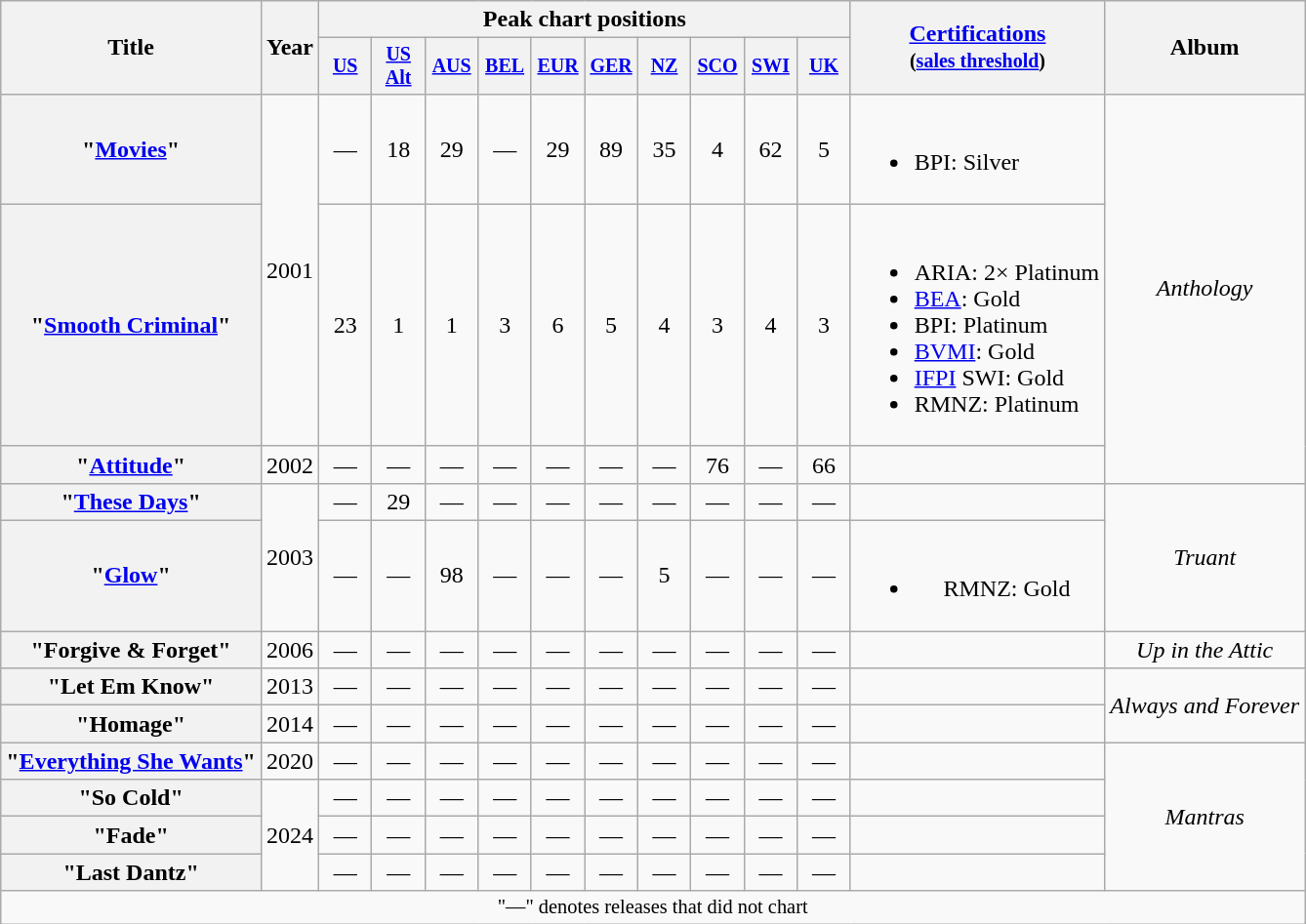<table class="wikitable plainrowheaders" style="text-align:center;">
<tr>
<th rowspan="2">Title</th>
<th rowspan="2">Year</th>
<th colspan="10">Peak chart positions</th>
<th rowspan="2"><a href='#'>Certifications</a><br><small>(<a href='#'>sales threshold</a>)</small></th>
<th rowspan="2">Album</th>
</tr>
<tr style="font-size:smaller;">
<th style="width:30px;"><a href='#'>US</a><br></th>
<th style="width:30px;"><a href='#'>US Alt</a><br></th>
<th style="width:30px;"><a href='#'>AUS</a><br></th>
<th style="width:30px;"><a href='#'>BEL</a><br></th>
<th style="width:30px;"><a href='#'>EUR</a><br></th>
<th style="width:30px;"><a href='#'>GER</a><br></th>
<th style="width:30px;"><a href='#'>NZ</a><br></th>
<th style="width:30px;"><a href='#'>SCO</a><br></th>
<th style="width:30px;"><a href='#'>SWI</a><br></th>
<th style="width:30px;"><a href='#'>UK</a><br></th>
</tr>
<tr>
<th scope="row">"<a href='#'>Movies</a>"</th>
<td rowspan="2">2001</td>
<td>—</td>
<td>18</td>
<td>29</td>
<td>—</td>
<td>29</td>
<td>89</td>
<td>35</td>
<td>4</td>
<td>62</td>
<td>5</td>
<td style="text-align:left;"><br><ul><li>BPI: Silver</li></ul></td>
<td rowspan="3"><em>Anthology</em></td>
</tr>
<tr>
<th scope="row">"<a href='#'>Smooth Criminal</a>"</th>
<td>23</td>
<td>1</td>
<td>1</td>
<td>3</td>
<td>6</td>
<td>5</td>
<td>4</td>
<td>3</td>
<td>4</td>
<td>3</td>
<td style="text-align:left;"><br><ul><li>ARIA: 2× Platinum</li><li><a href='#'>BEA</a>: Gold</li><li>BPI: Platinum</li><li><a href='#'>BVMI</a>: Gold</li><li><a href='#'>IFPI</a> SWI: Gold</li><li>RMNZ: Platinum</li></ul></td>
</tr>
<tr>
<th scope="row">"<a href='#'>Attitude</a>"</th>
<td>2002</td>
<td>—</td>
<td>—</td>
<td>—</td>
<td>—</td>
<td>—</td>
<td>—</td>
<td>—</td>
<td>76</td>
<td>—</td>
<td>66</td>
<td></td>
</tr>
<tr>
<th scope="row">"<a href='#'>These Days</a>"</th>
<td rowspan="2">2003</td>
<td>—</td>
<td>29</td>
<td>—</td>
<td>—</td>
<td>—</td>
<td>—</td>
<td>—</td>
<td>—</td>
<td>—</td>
<td>—</td>
<td></td>
<td rowspan="2"><em>Truant</em></td>
</tr>
<tr>
<th scope="row">"<a href='#'>Glow</a>"</th>
<td>—</td>
<td>—</td>
<td>98</td>
<td>—</td>
<td>—</td>
<td>—</td>
<td>5</td>
<td>—</td>
<td>—</td>
<td>—</td>
<td><br><ul><li>RMNZ: Gold</li></ul></td>
</tr>
<tr>
<th scope="row">"Forgive & Forget"</th>
<td>2006</td>
<td>—</td>
<td>—</td>
<td>—</td>
<td>—</td>
<td>—</td>
<td>—</td>
<td>—</td>
<td>—</td>
<td>—</td>
<td>—</td>
<td></td>
<td><em>Up in the Attic</em></td>
</tr>
<tr>
<th scope="row">"Let Em Know"</th>
<td>2013</td>
<td>—</td>
<td>—</td>
<td>—</td>
<td>—</td>
<td>—</td>
<td>—</td>
<td>—</td>
<td>—</td>
<td>—</td>
<td>—</td>
<td></td>
<td rowspan="2"><em>Always and Forever</em></td>
</tr>
<tr>
<th scope="row">"Homage"</th>
<td>2014</td>
<td>—</td>
<td>—</td>
<td>—</td>
<td>—</td>
<td>—</td>
<td>—</td>
<td>—</td>
<td>—</td>
<td>—</td>
<td>—</td>
<td></td>
</tr>
<tr>
<th scope="row">"<a href='#'>Everything She Wants</a>"</th>
<td>2020</td>
<td>—</td>
<td>—</td>
<td>—</td>
<td>—</td>
<td>—</td>
<td>—</td>
<td>—</td>
<td>—</td>
<td>—</td>
<td>—</td>
<td></td>
<td rowspan="4"><em>Mantras</em></td>
</tr>
<tr>
<th scope="row">"So Cold"</th>
<td rowspan="3">2024</td>
<td>—</td>
<td>—</td>
<td>—</td>
<td>—</td>
<td>—</td>
<td>—</td>
<td>—</td>
<td>—</td>
<td>—</td>
<td>—</td>
<td></td>
</tr>
<tr>
<th scope="row">"Fade"</th>
<td>—</td>
<td>—</td>
<td>—</td>
<td>—</td>
<td>—</td>
<td>—</td>
<td>—</td>
<td>—</td>
<td>—</td>
<td>—</td>
<td></td>
</tr>
<tr>
<th scope="row">"Last Dantz"</th>
<td>—</td>
<td>—</td>
<td>—</td>
<td>—</td>
<td>—</td>
<td>—</td>
<td>—</td>
<td>—</td>
<td>—</td>
<td>—</td>
<td></td>
</tr>
<tr>
<td colspan="15" style="font-size:85%">"—" denotes releases that did not chart</td>
</tr>
</table>
